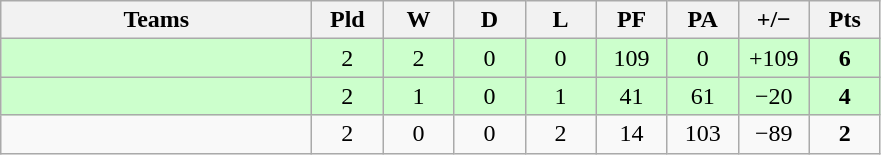<table class="wikitable" style="text-align: center;">
<tr>
<th width="200">Teams</th>
<th width="40">Pld</th>
<th width="40">W</th>
<th width="40">D</th>
<th width="40">L</th>
<th width="40">PF</th>
<th width="40">PA</th>
<th width="40">+/−</th>
<th width="40">Pts</th>
</tr>
<tr bgcolor=ccffcc>
<td align=left></td>
<td>2</td>
<td>2</td>
<td>0</td>
<td>0</td>
<td>109</td>
<td>0</td>
<td>+109</td>
<td><strong>6</strong></td>
</tr>
<tr bgcolor=ccffcc>
<td align=left></td>
<td>2</td>
<td>1</td>
<td>0</td>
<td>1</td>
<td>41</td>
<td>61</td>
<td>−20</td>
<td><strong>4</strong></td>
</tr>
<tr>
<td align=left></td>
<td>2</td>
<td>0</td>
<td>0</td>
<td>2</td>
<td>14</td>
<td>103</td>
<td>−89</td>
<td><strong>2</strong></td>
</tr>
</table>
